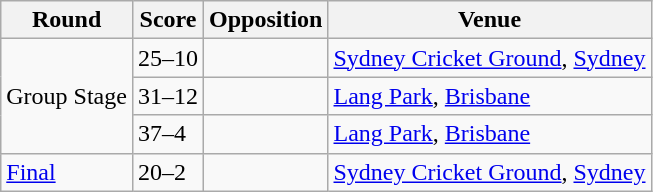<table class="wikitable">
<tr>
<th>Round</th>
<th>Score</th>
<th>Opposition</th>
<th>Venue</th>
</tr>
<tr>
<td rowspan="3">Group Stage</td>
<td>25–10</td>
<td></td>
<td><a href='#'>Sydney Cricket Ground</a>, <a href='#'>Sydney</a></td>
</tr>
<tr>
<td>31–12</td>
<td></td>
<td><a href='#'>Lang Park</a>, <a href='#'>Brisbane</a></td>
</tr>
<tr>
<td>37–4</td>
<td></td>
<td><a href='#'>Lang Park</a>, <a href='#'>Brisbane</a></td>
</tr>
<tr>
<td><a href='#'>Final</a></td>
<td>20–2</td>
<td></td>
<td><a href='#'>Sydney Cricket Ground</a>, <a href='#'>Sydney</a></td>
</tr>
</table>
